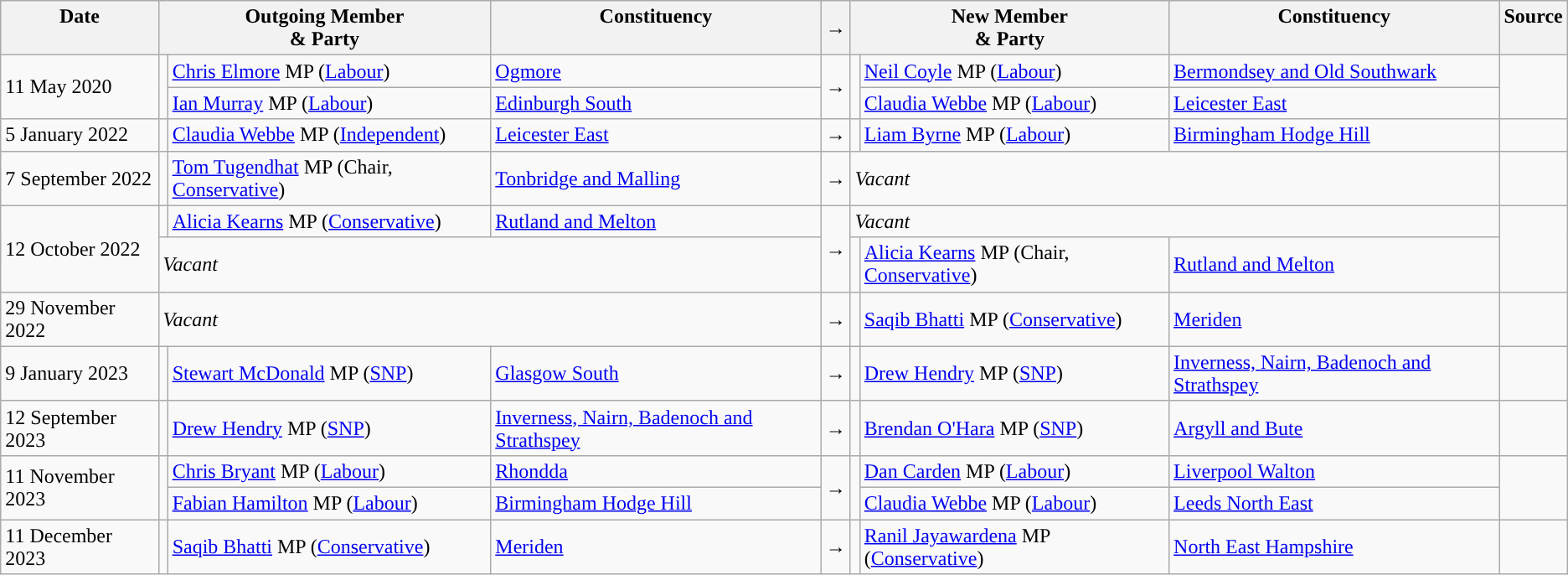<table class="wikitable">
<tr>
<th valign="top">Date</th>
<th colspan="2" valign="top">Outgoing Member<br>& Party</th>
<th valign="top">Constituency</th>
<th>→</th>
<th colspan="2" valign="top">New Member<br>& Party</th>
<th valign="top">Constituency</th>
<th valign="top">Source</th>
</tr>
<tr>
<td rowspan=2>11 May 2020</td>
<td rowspan=2 style="color:inherit;background:"></td>
<td><a href='#'>Chris Elmore</a> MP (<a href='#'>Labour</a>)</td>
<td><a href='#'>Ogmore</a></td>
<td rowspan=2>→</td>
<td rowspan=2 style="color:inherit;background:"></td>
<td><a href='#'>Neil Coyle</a> MP (<a href='#'>Labour</a>)</td>
<td><a href='#'>Bermondsey and Old Southwark</a></td>
<td rowspan=2></td>
</tr>
<tr>
<td><a href='#'>Ian Murray</a> MP (<a href='#'>Labour</a>)</td>
<td><a href='#'>Edinburgh South</a></td>
<td><a href='#'>Claudia Webbe</a> MP (<a href='#'>Labour</a>)</td>
<td><a href='#'>Leicester East</a></td>
</tr>
<tr>
<td>5 January 2022</td>
<td></td>
<td><a href='#'>Claudia Webbe</a> MP (<a href='#'>Independent</a>)</td>
<td><a href='#'>Leicester East</a></td>
<td>→</td>
<td style="color:inherit;background:"></td>
<td><a href='#'>Liam Byrne</a> MP (<a href='#'>Labour</a>)</td>
<td><a href='#'>Birmingham Hodge Hill</a></td>
<td></td>
</tr>
<tr>
<td>7 September 2022</td>
<td></td>
<td><a href='#'>Tom Tugendhat</a> MP (Chair, <a href='#'>Conservative</a>)</td>
<td><a href='#'>Tonbridge and Malling</a></td>
<td>→</td>
<td colspan=3><em>Vacant</em></td>
<td></td>
</tr>
<tr>
<td rowspan=2>12 October 2022</td>
<td></td>
<td><a href='#'>Alicia Kearns</a> MP (<a href='#'>Conservative</a>)</td>
<td><a href='#'>Rutland and Melton</a></td>
<td rowspan=2>→</td>
<td colspan=3><em>Vacant</em></td>
<td rowspan=2></td>
</tr>
<tr>
<td colspan=3><em>Vacant</em></td>
<td></td>
<td><a href='#'>Alicia Kearns</a> MP (Chair, <a href='#'>Conservative</a>)</td>
<td><a href='#'>Rutland and Melton</a></td>
</tr>
<tr>
<td>29 November 2022</td>
<td colspan=3><em>Vacant</em></td>
<td>→</td>
<td></td>
<td><a href='#'>Saqib Bhatti</a> MP (<a href='#'>Conservative</a>)</td>
<td><a href='#'>Meriden</a></td>
<td></td>
</tr>
<tr>
<td>9 January 2023</td>
<td></td>
<td><a href='#'>Stewart McDonald</a> MP (<a href='#'>SNP</a>)</td>
<td><a href='#'>Glasgow South</a></td>
<td>→</td>
<td></td>
<td><a href='#'>Drew Hendry</a> MP (<a href='#'>SNP</a>)</td>
<td><a href='#'>Inverness, Nairn, Badenoch and Strathspey</a></td>
<td></td>
</tr>
<tr>
<td>12 September 2023</td>
<td></td>
<td><a href='#'>Drew Hendry</a> MP (<a href='#'>SNP</a>)</td>
<td><a href='#'>Inverness, Nairn, Badenoch and Strathspey</a></td>
<td>→</td>
<td></td>
<td><a href='#'>Brendan O'Hara</a> MP (<a href='#'>SNP</a>)</td>
<td><a href='#'>Argyll and Bute</a></td>
<td></td>
</tr>
<tr>
<td rowspan=2>11 November 2023</td>
<td rowspan=2 style="color:inherit;background:"></td>
<td><a href='#'>Chris Bryant</a> MP (<a href='#'>Labour</a>)</td>
<td><a href='#'>Rhondda</a></td>
<td rowspan=2>→</td>
<td rowspan=2 style="color:inherit;background:"></td>
<td><a href='#'>Dan Carden</a> MP (<a href='#'>Labour</a>)</td>
<td><a href='#'>Liverpool Walton</a></td>
<td rowspan=2></td>
</tr>
<tr>
<td><a href='#'>Fabian Hamilton</a> MP (<a href='#'>Labour</a>)</td>
<td><a href='#'>Birmingham Hodge Hill</a></td>
<td><a href='#'>Claudia Webbe</a> MP (<a href='#'>Labour</a>)</td>
<td><a href='#'>Leeds North East</a></td>
</tr>
<tr>
<td>11 December 2023</td>
<td></td>
<td><a href='#'>Saqib Bhatti</a> MP (<a href='#'>Conservative</a>)</td>
<td><a href='#'>Meriden</a></td>
<td>→</td>
<td></td>
<td><a href='#'>Ranil Jayawardena</a> MP (<a href='#'>Conservative</a>)</td>
<td><a href='#'>North East Hampshire</a></td>
<td></td>
</tr>
</table>
